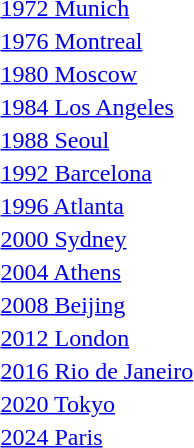<table>
<tr>
<td><a href='#'>1972 Munich</a><br></td>
<td></td>
<td></td>
<td></td>
</tr>
<tr>
<td><a href='#'>1976 Montreal</a><br></td>
<td></td>
<td></td>
<td></td>
</tr>
<tr>
<td><a href='#'>1980 Moscow</a><br></td>
<td></td>
<td></td>
<td></td>
</tr>
<tr>
<td><a href='#'>1984 Los Angeles</a><br></td>
<td></td>
<td></td>
<td></td>
</tr>
<tr>
<td><a href='#'>1988 Seoul</a><br></td>
<td></td>
<td></td>
<td></td>
</tr>
<tr>
<td><a href='#'>1992 Barcelona</a><br></td>
<td></td>
<td></td>
<td></td>
</tr>
<tr>
<td><a href='#'>1996 Atlanta</a><br></td>
<td></td>
<td></td>
<td></td>
</tr>
<tr>
<td><a href='#'>2000 Sydney</a><br></td>
<td></td>
<td></td>
<td></td>
</tr>
<tr>
<td><a href='#'>2004 Athens</a><br></td>
<td></td>
<td></td>
<td></td>
</tr>
<tr>
<td><a href='#'>2008 Beijing</a><br></td>
<td></td>
<td></td>
<td></td>
</tr>
<tr>
<td><a href='#'>2012 London</a><br></td>
<td></td>
<td></td>
<td></td>
</tr>
<tr>
<td><a href='#'>2016 Rio de Janeiro</a><br></td>
<td></td>
<td></td>
<td></td>
</tr>
<tr>
<td><a href='#'>2020 Tokyo</a><br></td>
<td></td>
<td></td>
<td></td>
</tr>
<tr>
<td><a href='#'>2024 Paris</a><br></td>
<td></td>
<td></td>
<td></td>
</tr>
<tr>
</tr>
</table>
